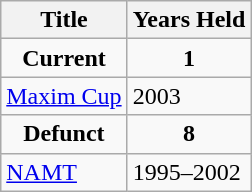<table class="wikitable">
<tr>
<th>Title</th>
<th>Years Held</th>
</tr>
<tr>
<td align="center"><strong>Current</strong></td>
<td align="center"><strong>1</strong></td>
</tr>
<tr>
<td> <a href='#'>Maxim Cup</a></td>
<td>2003</td>
</tr>
<tr>
<td align="center"><strong>Defunct</strong></td>
<td align="center"><strong>8</strong></td>
</tr>
<tr>
<td> <a href='#'>NAMT</a></td>
<td>1995–2002</td>
</tr>
</table>
